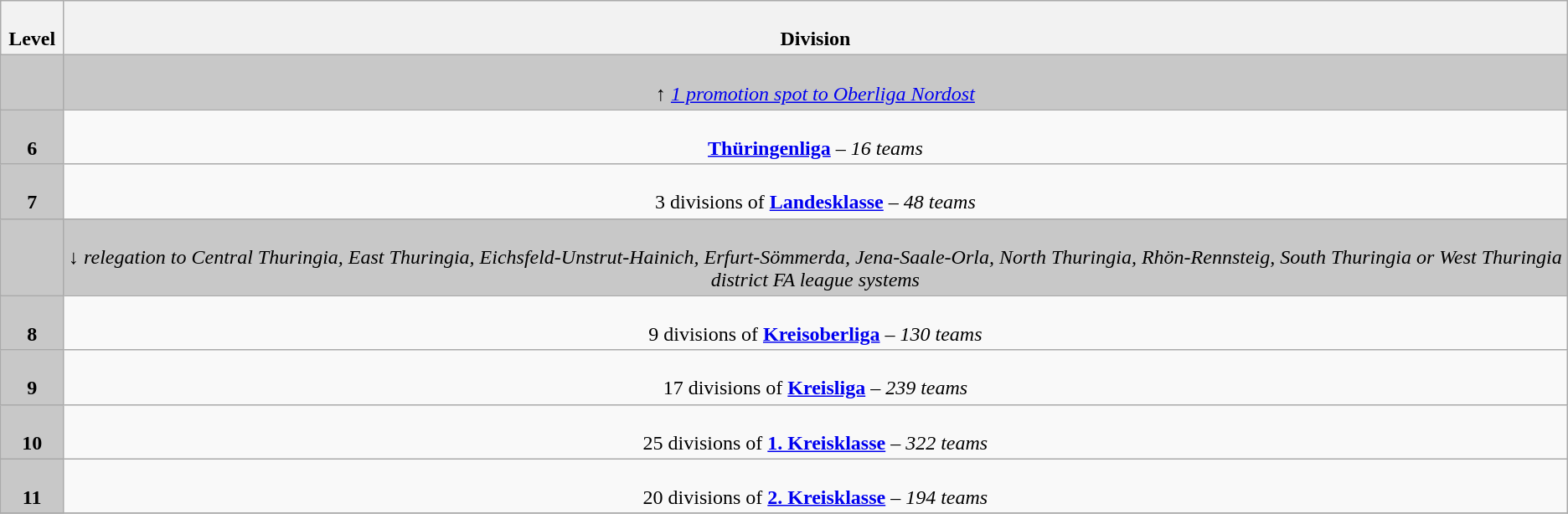<table class="wikitable" style="text-align:center">
<tr>
<th colspan="1" width="4%"><br>Level</th>
<th colspan="1"><br>Division</th>
</tr>
<tr style="background:#c8c8c8">
<td colspan="1"></td>
<td colspan="1"><br><em>↑ <a href='#'>1 promotion spot to Oberliga Nordost</a></em></td>
</tr>
<tr>
<td colspan="1" style="background:#c8c8c8"><br><strong>6</strong></td>
<td colspan="1"><br><strong><a href='#'>Thüringenliga</a></strong> – <em>16 teams</em></td>
</tr>
<tr>
<td colspan="1" style="background:#c8c8c8"><br><strong>7</strong></td>
<td colspan="1"><br>3 divisions of <strong><a href='#'>Landesklasse</a></strong> – <em>48 teams</em></td>
</tr>
<tr style="background:#c8c8c8">
<td colspan="1"></td>
<td colspan="1"><br><em>↓ relegation to Central Thuringia, East Thuringia, Eichsfeld-Unstrut-Hainich, Erfurt-Sömmerda, Jena-Saale-Orla, North Thuringia, Rhön-Rennsteig, South Thuringia or West Thuringia district FA league systems</em></td>
</tr>
<tr>
<td colspan="1" style="background:#c8c8c8"><br><strong>8</strong></td>
<td colspan="1"><br>9 divisions of <strong><a href='#'>Kreisoberliga</a></strong> – <em>130 teams</em></td>
</tr>
<tr>
<td colspan="1" style="background:#c8c8c8"><br><strong>9</strong></td>
<td colspan="1"><br>17 divisions of <strong><a href='#'>Kreisliga</a></strong> – <em>239 teams</em></td>
</tr>
<tr>
<td colspan="1" style="background:#c8c8c8"><br><strong>10</strong></td>
<td colspan="1"><br>25 divisions of <strong><a href='#'>1. Kreisklasse</a></strong> – <em>322 teams</em></td>
</tr>
<tr>
<td colspan="1" style="background:#c8c8c8"><br><strong>11</strong></td>
<td colspan="1"><br>20 divisions of <strong><a href='#'>2. Kreisklasse</a></strong> – <em>194 teams</em></td>
</tr>
<tr>
</tr>
</table>
